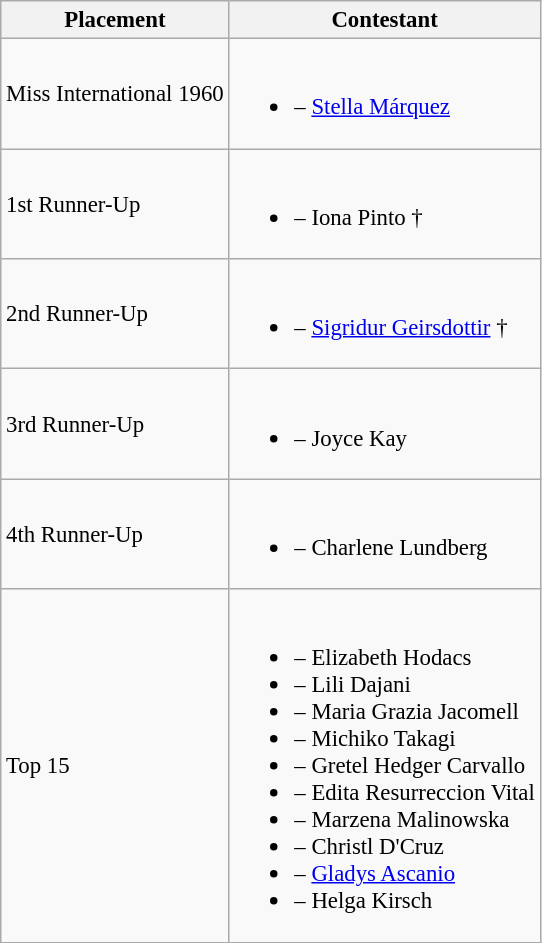<table class="wikitable sortable" style="font-size: 95%;">
<tr>
<th>Placement</th>
<th>Contestant</th>
</tr>
<tr>
<td>Miss International 1960</td>
<td><br><ul><li> – <a href='#'>Stella Márquez</a></li></ul></td>
</tr>
<tr>
<td>1st Runner-Up</td>
<td><br><ul><li> – Iona Pinto † </li></ul></td>
</tr>
<tr>
<td>2nd Runner-Up</td>
<td><br><ul><li> – <a href='#'>Sigridur Geirsdottir</a> † </li></ul></td>
</tr>
<tr>
<td>3rd Runner-Up</td>
<td><br><ul><li> – Joyce Kay</li></ul></td>
</tr>
<tr>
<td>4th Runner-Up</td>
<td><br><ul><li> – Charlene Lundberg</li></ul></td>
</tr>
<tr>
<td>Top 15</td>
<td><br><ul><li> – Elizabeth Hodacs</li><li> – Lili Dajani</li><li> – Maria Grazia Jacomell</li><li> – Michiko Takagi</li><li> – Gretel Hedger Carvallo</li><li> – Edita Resurreccion Vital</li><li> – Marzena Malinowska</li><li> – Christl D'Cruz</li><li> – <a href='#'>Gladys Ascanio</a></li><li> – Helga Kirsch</li></ul></td>
</tr>
</table>
